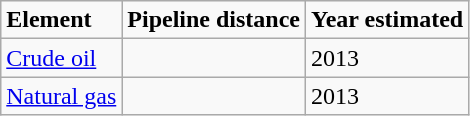<table class="wikitable">
<tr>
<td><strong>Element</strong></td>
<td><strong>Pipeline distance</strong></td>
<td><strong>Year estimated</strong></td>
</tr>
<tr>
<td><a href='#'>Crude oil</a></td>
<td></td>
<td>2013</td>
</tr>
<tr>
<td><a href='#'>Natural gas</a></td>
<td></td>
<td>2013</td>
</tr>
</table>
